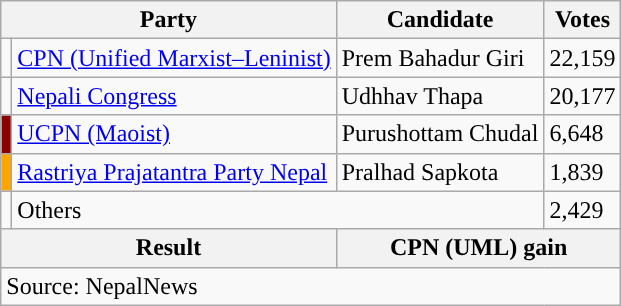<table class="wikitable">
<tr>
<th colspan="2">Party</th>
<th>Candidate</th>
<th>Votes</th>
</tr>
<tr>
<td style="background-color:"></td>
<td><a href='#'>CPN (Unified Marxist–Leninist)</a></td>
<td>Prem Bahadur Giri</td>
<td>22,159</td>
</tr>
<tr>
<td style="background-color:"></td>
<td><a href='#'>Nepali Congress</a></td>
<td>Udhhav Thapa</td>
<td>20,177</td>
</tr>
<tr>
<td style="background-color:darkred"></td>
<td><a href='#'>UCPN (Maoist)</a></td>
<td>Purushottam Chudal</td>
<td>6,648</td>
</tr>
<tr>
<td style="background-color:orange"></td>
<td><a href='#'>Rastriya Prajatantra Party Nepal</a></td>
<td>Pralhad Sapkota</td>
<td>1,839</td>
</tr>
<tr>
<td></td>
<td colspan="2">Others</td>
<td>2,429</td>
</tr>
<tr>
<th colspan="2">Result</th>
<th colspan="2">CPN (UML) gain</th>
</tr>
<tr>
<td colspan="4">Source: NepalNews</td>
</tr>
</table>
